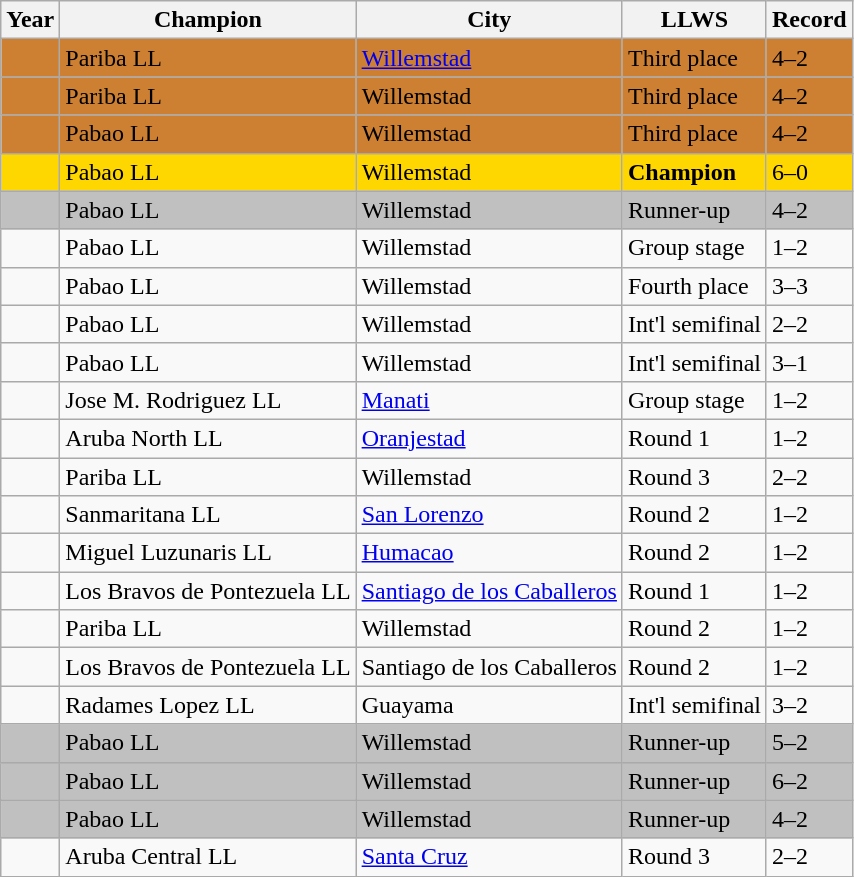<table class="wikitable">
<tr>
<th>Year</th>
<th>Champion</th>
<th>City</th>
<th>LLWS</th>
<th>Record</th>
</tr>
<tr bgcolor=CD7F32>
<td></td>
<td>Pariba LL</td>
<td> <a href='#'>Willemstad</a></td>
<td>Third place</td>
<td>4–2</td>
</tr>
<tr bgcolor=CD7F32>
<td></td>
<td>Pariba LL</td>
<td> Willemstad</td>
<td>Third place</td>
<td>4–2</td>
</tr>
<tr bgcolor=CD7F32>
<td></td>
<td>Pabao LL</td>
<td> Willemstad</td>
<td>Third place</td>
<td>4–2</td>
</tr>
<tr bgcolor=gold>
<td></td>
<td>Pabao LL</td>
<td> Willemstad</td>
<td><strong>Champion</strong></td>
<td>6–0</td>
</tr>
<tr bgcolor=silver>
<td></td>
<td>Pabao LL</td>
<td> Willemstad</td>
<td>Runner-up</td>
<td>4–2</td>
</tr>
<tr>
<td></td>
<td>Pabao LL</td>
<td> Willemstad</td>
<td>Group stage</td>
<td>1–2</td>
</tr>
<tr>
<td></td>
<td>Pabao LL</td>
<td> Willemstad</td>
<td>Fourth place</td>
<td>3–3</td>
</tr>
<tr>
<td></td>
<td>Pabao LL</td>
<td> Willemstad</td>
<td>Int'l semifinal</td>
<td>2–2</td>
</tr>
<tr>
<td></td>
<td>Pabao LL</td>
<td> Willemstad</td>
<td>Int'l semifinal</td>
<td>3–1</td>
</tr>
<tr>
<td></td>
<td>Jose M. Rodriguez LL</td>
<td> <a href='#'>Manati</a></td>
<td>Group stage</td>
<td>1–2</td>
</tr>
<tr>
<td></td>
<td>Aruba North LL</td>
<td> <a href='#'>Oranjestad</a></td>
<td>Round 1</td>
<td>1–2</td>
</tr>
<tr>
<td></td>
<td>Pariba LL</td>
<td> Willemstad</td>
<td>Round 3</td>
<td>2–2</td>
</tr>
<tr>
<td></td>
<td>Sanmaritana LL</td>
<td> <a href='#'>San Lorenzo</a></td>
<td>Round 2</td>
<td>1–2</td>
</tr>
<tr>
<td></td>
<td>Miguel Luzunaris LL</td>
<td> <a href='#'>Humacao</a></td>
<td>Round 2</td>
<td>1–2</td>
</tr>
<tr>
<td></td>
<td>Los Bravos de Pontezuela LL</td>
<td> <a href='#'>Santiago de los Caballeros</a></td>
<td>Round 1</td>
<td>1–2</td>
</tr>
<tr>
<td></td>
<td>Pariba LL</td>
<td> Willemstad</td>
<td>Round 2</td>
<td>1–2</td>
</tr>
<tr>
<td></td>
<td>Los Bravos de Pontezuela LL</td>
<td> Santiago de los Caballeros</td>
<td>Round 2</td>
<td>1–2</td>
</tr>
<tr>
<td></td>
<td>Radames Lopez LL</td>
<td> Guayama</td>
<td>Int'l semifinal</td>
<td>3–2</td>
</tr>
<tr bgcolor=silver>
<td></td>
<td>Pabao LL</td>
<td> Willemstad</td>
<td>Runner-up</td>
<td>5–2</td>
</tr>
<tr bgcolor=silver>
<td></td>
<td>Pabao LL</td>
<td> Willemstad</td>
<td>Runner-up</td>
<td>6–2</td>
</tr>
<tr bgcolor=silver>
<td></td>
<td>Pabao LL</td>
<td> Willemstad</td>
<td>Runner-up</td>
<td>4–2</td>
</tr>
<tr>
<td></td>
<td>Aruba Central LL</td>
<td> <a href='#'>Santa Cruz</a></td>
<td>Round 3</td>
<td>2–2</td>
</tr>
</table>
